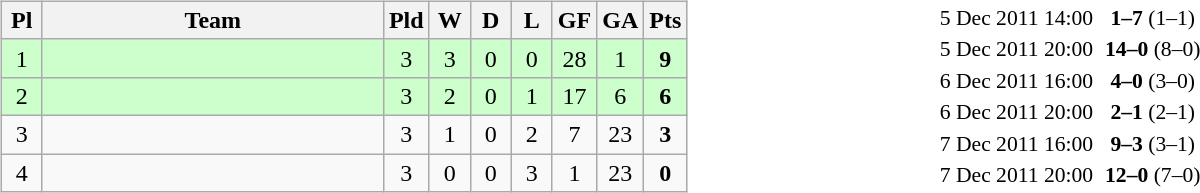<table>
<tr>
<td width="50%"><br><table class="wikitable" style="text-align: center;">
<tr>
<th width=20>Pl</th>
<th width=220>Team</th>
<th width=20>Pld</th>
<th width=20>W</th>
<th width=20>D</th>
<th width=20>L</th>
<th width=20>GF</th>
<th width=20>GA</th>
<th width=20>Pts</th>
</tr>
<tr bgcolor=ccffcc>
<td>1</td>
<td align="left"></td>
<td>3</td>
<td>3</td>
<td>0</td>
<td>0</td>
<td>28</td>
<td>1</td>
<td><strong>9</strong></td>
</tr>
<tr bgcolor=ccffcc>
<td>2</td>
<td align="left"></td>
<td>3</td>
<td>2</td>
<td>0</td>
<td>1</td>
<td>17</td>
<td>6</td>
<td><strong>6</strong></td>
</tr>
<tr>
<td>3</td>
<td align="left"></td>
<td>3</td>
<td>1</td>
<td>0</td>
<td>2</td>
<td>7</td>
<td>23</td>
<td><strong>3</strong></td>
</tr>
<tr>
<td>4</td>
<td align="left"></td>
<td>3</td>
<td>0</td>
<td>0</td>
<td>3</td>
<td>1</td>
<td>23</td>
<td><strong>0</strong></td>
</tr>
</table>
</td>
<td><br><table style="font-size:90%; margin: 0 auto;">
<tr>
<td>5 Dec 2011 14:00</td>
<td align="right"><strong></strong></td>
<td align="center"><strong> 1–7 </strong> (1–1)</td>
<td><strong></strong></td>
</tr>
<tr>
<td>5 Dec 2011 20:00</td>
<td align="right"><strong></strong></td>
<td align="center"><strong> 14–0 </strong> (8–0)</td>
<td><strong></strong></td>
</tr>
<tr>
<td>6 Dec 2011 16:00</td>
<td align="right"><strong></strong></td>
<td align="center"><strong> 4–0 </strong> (3–0)</td>
<td><strong></strong></td>
</tr>
<tr>
<td>6 Dec 2011 20:00</td>
<td align="right"><strong></strong></td>
<td align="center"><strong> 2–1 </strong> (2–1)</td>
<td><strong></strong></td>
</tr>
<tr>
<td>7 Dec 2011 16:00</td>
<td align="right"><strong></strong></td>
<td align="center"><strong> 9–3 </strong> (3–1)</td>
<td><strong></strong></td>
</tr>
<tr>
<td>7 Dec 2011 20:00</td>
<td align="right"><strong></strong></td>
<td align="center"><strong> 12–0 </strong> (7–0)</td>
<td><strong></strong></td>
</tr>
</table>
</td>
</tr>
</table>
